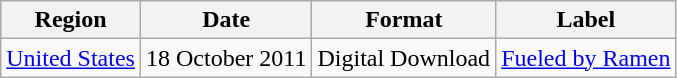<table class=wikitable>
<tr>
<th>Region</th>
<th>Date</th>
<th>Format</th>
<th>Label</th>
</tr>
<tr>
<td><a href='#'>United States</a></td>
<td>18 October 2011</td>
<td>Digital Download</td>
<td><a href='#'>Fueled by Ramen</a></td>
</tr>
</table>
